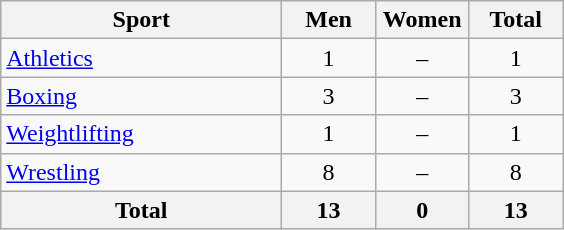<table class="wikitable sortable" style="text-align:center;">
<tr>
<th width=180>Sport</th>
<th width=55>Men</th>
<th width=55>Women</th>
<th width=55>Total</th>
</tr>
<tr>
<td align=left><a href='#'>Athletics</a></td>
<td>1</td>
<td>–</td>
<td>1</td>
</tr>
<tr>
<td align=left><a href='#'>Boxing</a></td>
<td>3</td>
<td>–</td>
<td>3</td>
</tr>
<tr>
<td align=left><a href='#'>Weightlifting</a></td>
<td>1</td>
<td>–</td>
<td>1</td>
</tr>
<tr>
<td align=left><a href='#'>Wrestling</a></td>
<td>8</td>
<td>–</td>
<td>8</td>
</tr>
<tr>
<th>Total</th>
<th>13</th>
<th>0</th>
<th>13</th>
</tr>
</table>
